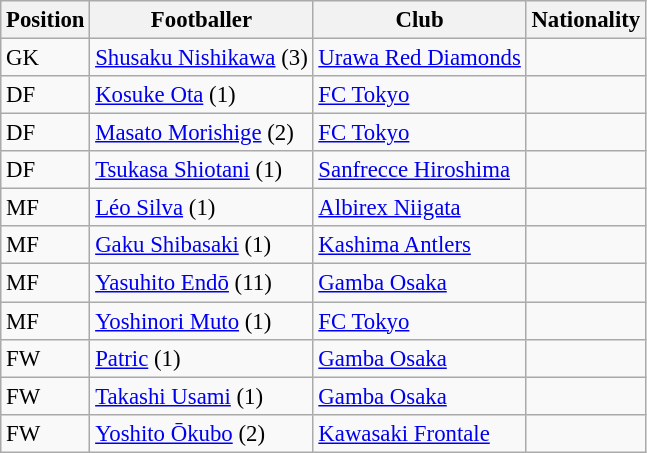<table class="wikitable" style="font-size: 95%;">
<tr>
<th>Position</th>
<th>Footballer</th>
<th>Club</th>
<th>Nationality</th>
</tr>
<tr>
<td>GK</td>
<td><a href='#'>Shusaku Nishikawa</a> (3)</td>
<td><a href='#'>Urawa Red Diamonds</a></td>
<td></td>
</tr>
<tr>
<td>DF</td>
<td><a href='#'>Kosuke Ota</a> (1)</td>
<td><a href='#'>FC Tokyo</a></td>
<td></td>
</tr>
<tr>
<td>DF</td>
<td><a href='#'>Masato Morishige</a> (2)</td>
<td><a href='#'>FC Tokyo</a></td>
<td></td>
</tr>
<tr>
<td>DF</td>
<td><a href='#'>Tsukasa Shiotani</a> (1)</td>
<td><a href='#'>Sanfrecce Hiroshima</a></td>
<td></td>
</tr>
<tr>
<td>MF</td>
<td><a href='#'>Léo Silva</a> (1)</td>
<td><a href='#'>Albirex Niigata</a></td>
<td></td>
</tr>
<tr>
<td>MF</td>
<td><a href='#'>Gaku Shibasaki</a> (1)</td>
<td><a href='#'>Kashima Antlers</a></td>
<td></td>
</tr>
<tr>
<td>MF</td>
<td><a href='#'>Yasuhito Endō</a> (11)</td>
<td><a href='#'>Gamba Osaka</a></td>
<td></td>
</tr>
<tr>
<td>MF</td>
<td><a href='#'>Yoshinori Muto</a> (1)</td>
<td><a href='#'>FC Tokyo</a></td>
<td></td>
</tr>
<tr>
<td>FW</td>
<td><a href='#'>Patric</a> (1)</td>
<td><a href='#'>Gamba Osaka</a></td>
<td></td>
</tr>
<tr>
<td>FW</td>
<td><a href='#'>Takashi Usami</a> (1)</td>
<td><a href='#'>Gamba Osaka</a></td>
<td></td>
</tr>
<tr>
<td>FW</td>
<td><a href='#'>Yoshito Ōkubo</a> (2)</td>
<td><a href='#'>Kawasaki Frontale</a></td>
<td></td>
</tr>
</table>
